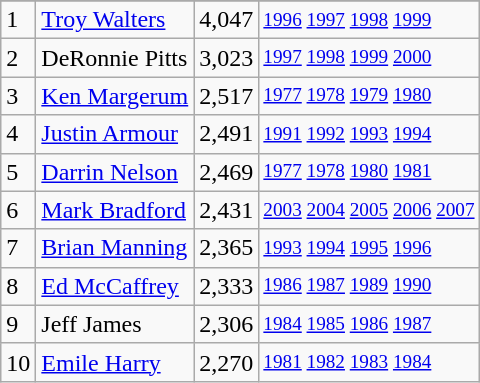<table class="wikitable">
<tr>
</tr>
<tr>
<td>1</td>
<td><a href='#'>Troy Walters</a></td>
<td>4,047</td>
<td style="font-size:80%;"><a href='#'>1996</a> <a href='#'>1997</a> <a href='#'>1998</a> <a href='#'>1999</a></td>
</tr>
<tr>
<td>2</td>
<td>DeRonnie Pitts</td>
<td>3,023</td>
<td style="font-size:80%;"><a href='#'>1997</a> <a href='#'>1998</a> <a href='#'>1999</a> <a href='#'>2000</a></td>
</tr>
<tr>
<td>3</td>
<td><a href='#'>Ken Margerum</a></td>
<td>2,517</td>
<td style="font-size:80%;"><a href='#'>1977</a> <a href='#'>1978</a> <a href='#'>1979</a> <a href='#'>1980</a></td>
</tr>
<tr>
<td>4</td>
<td><a href='#'>Justin Armour</a></td>
<td>2,491</td>
<td style="font-size:80%;"><a href='#'>1991</a> <a href='#'>1992</a> <a href='#'>1993</a> <a href='#'>1994</a></td>
</tr>
<tr>
<td>5</td>
<td><a href='#'>Darrin Nelson</a></td>
<td>2,469</td>
<td style="font-size:80%;"><a href='#'>1977</a> <a href='#'>1978</a> <a href='#'>1980</a> <a href='#'>1981</a></td>
</tr>
<tr>
<td>6</td>
<td><a href='#'>Mark Bradford</a></td>
<td>2,431</td>
<td style="font-size:80%;"><a href='#'>2003</a> <a href='#'>2004</a> <a href='#'>2005</a> <a href='#'>2006</a> <a href='#'>2007</a></td>
</tr>
<tr>
<td>7</td>
<td><a href='#'>Brian Manning</a></td>
<td>2,365</td>
<td style="font-size:80%;"><a href='#'>1993</a> <a href='#'>1994</a> <a href='#'>1995</a> <a href='#'>1996</a></td>
</tr>
<tr>
<td>8</td>
<td><a href='#'>Ed McCaffrey</a></td>
<td>2,333</td>
<td style="font-size:80%;"><a href='#'>1986</a> <a href='#'>1987</a> <a href='#'>1989</a> <a href='#'>1990</a></td>
</tr>
<tr>
<td>9</td>
<td>Jeff James</td>
<td>2,306</td>
<td style="font-size:80%;"><a href='#'>1984</a> <a href='#'>1985</a> <a href='#'>1986</a> <a href='#'>1987</a></td>
</tr>
<tr>
<td>10</td>
<td><a href='#'>Emile Harry</a></td>
<td>2,270</td>
<td style="font-size:80%;"><a href='#'>1981</a> <a href='#'>1982</a> <a href='#'>1983</a> <a href='#'>1984</a></td>
</tr>
</table>
